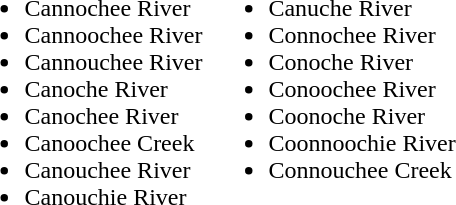<table>
<tr valign=top>
<td><br><ul><li>Cannochee River</li><li>Cannoochee River</li><li>Cannouchee River</li><li>Canoche River</li><li>Canochee River</li><li>Canoochee Creek</li><li>Canouchee River</li><li>Canouchie River</li></ul></td>
<td><br><ul><li>Canuche River</li><li>Connochee River</li><li>Conoche River</li><li>Conoochee River</li><li>Coonoche River</li><li>Coonnoochie River</li><li>Connouchee Creek</li></ul></td>
</tr>
</table>
